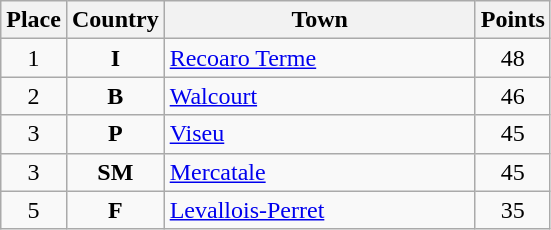<table class="wikitable" style="text-align;">
<tr>
<th width="25">Place</th>
<th width="25">Country</th>
<th width="200">Town</th>
<th width="25">Points</th>
</tr>
<tr>
<td align="center">1</td>
<td align="center"><strong>I</strong></td>
<td align="left"><a href='#'>Recoaro Terme</a></td>
<td align="center">48</td>
</tr>
<tr>
<td align="center">2</td>
<td align="center"><strong>B</strong></td>
<td align="left"><a href='#'>Walcourt</a></td>
<td align="center">46</td>
</tr>
<tr>
<td align="center">3</td>
<td align="center"><strong>P</strong></td>
<td align="left"><a href='#'>Viseu</a></td>
<td align="center">45</td>
</tr>
<tr>
<td align="center">3</td>
<td align="center"><strong>SM</strong></td>
<td align="left"><a href='#'>Mercatale</a></td>
<td align="center">45</td>
</tr>
<tr>
<td align="center">5</td>
<td align="center"><strong>F</strong></td>
<td align="left"><a href='#'>Levallois-Perret</a></td>
<td align="center">35</td>
</tr>
</table>
